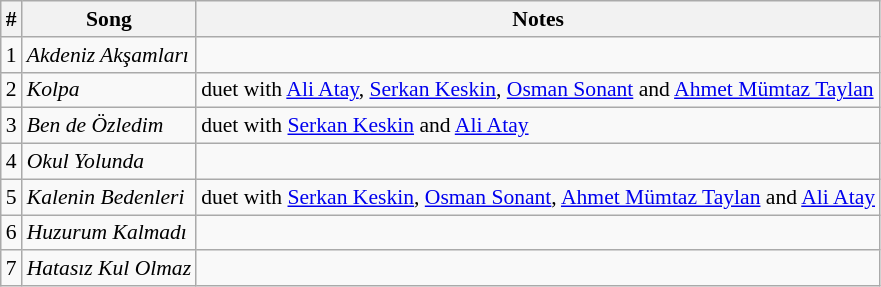<table class="wikitable" style="font-size: 90%;">
<tr>
<th>#</th>
<th>Song</th>
<th>Notes</th>
</tr>
<tr>
<td>1</td>
<td><em>Akdeniz Akşamları</em></td>
<td></td>
</tr>
<tr>
<td>2</td>
<td><em>Kolpa</em></td>
<td>duet with <a href='#'>Ali Atay</a>, <a href='#'>Serkan Keskin</a>, <a href='#'>Osman Sonant</a> and <a href='#'>Ahmet Mümtaz Taylan</a></td>
</tr>
<tr>
<td>3</td>
<td><em>Ben de Özledim </em></td>
<td>duet with <a href='#'>Serkan Keskin</a> and <a href='#'>Ali Atay</a></td>
</tr>
<tr>
<td>4</td>
<td><em>Okul Yolunda</em></td>
<td></td>
</tr>
<tr>
<td>5</td>
<td><em>Kalenin Bedenleri </em></td>
<td>duet with <a href='#'>Serkan Keskin</a>, <a href='#'>Osman Sonant</a>, <a href='#'>Ahmet Mümtaz Taylan</a> and <a href='#'>Ali Atay</a></td>
</tr>
<tr>
<td>6</td>
<td><em>Huzurum Kalmadı</em></td>
<td></td>
</tr>
<tr>
<td>7</td>
<td><em>Hatasız Kul Olmaz</em></td>
<td></td>
</tr>
</table>
